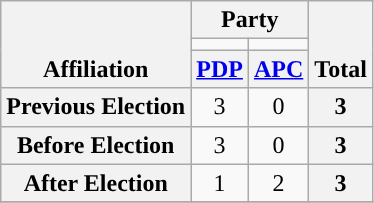<table class=wikitable style="text-align:center">
<tr style="vertical-align:bottom;">
<th rowspan=3>Affiliation</th>
<th colspan=2>Party</th>
<th rowspan=3>Total</th>
</tr>
<tr>
<td style="background-color:"></td>
<td style="background-color:"></td>
</tr>
<tr>
<th><a href='#'>PDP</a></th>
<th><a href='#'>APC</a></th>
</tr>
<tr>
<th>Previous Election</th>
<td>3</td>
<td>0</td>
<th>3</th>
</tr>
<tr>
<th>Before Election</th>
<td>3</td>
<td>0</td>
<th>3</th>
</tr>
<tr>
<th>After Election</th>
<td>1</td>
<td>2</td>
<th>3</th>
</tr>
<tr>
</tr>
</table>
